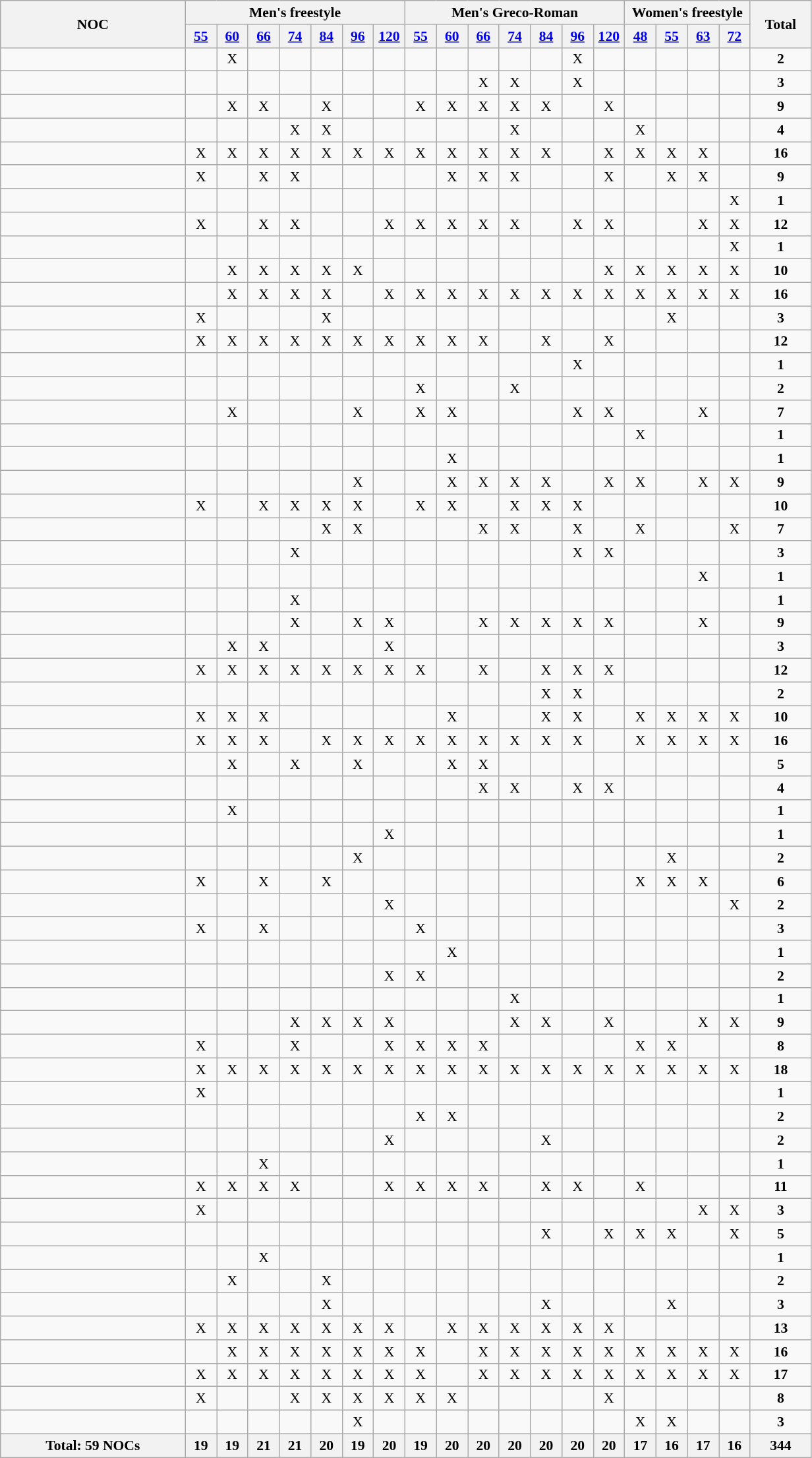<table class="wikitable" style="text-align:center; font-size:90%">
<tr>
<th rowspan="2" width=180 align="left">NOC</th>
<th colspan="7">Men's freestyle</th>
<th colspan="7">Men's Greco-Roman</th>
<th colspan=4>Women's freestyle</th>
<th ! width=55 rowspan="2">Total</th>
</tr>
<tr>
<th width=25><a href='#'>55</a></th>
<th width=25><a href='#'>60</a></th>
<th width=25><a href='#'>66</a></th>
<th width=25><a href='#'>74</a></th>
<th width=25><a href='#'>84</a></th>
<th width=25><a href='#'>96</a></th>
<th width=25><a href='#'>120</a></th>
<th width=25><a href='#'>55</a></th>
<th width=25><a href='#'>60</a></th>
<th width=25><a href='#'>66</a></th>
<th width=25><a href='#'>74</a></th>
<th width=25><a href='#'>84</a></th>
<th width=25><a href='#'>96</a></th>
<th width=25><a href='#'>120</a></th>
<th width=25><a href='#'>48</a></th>
<th width=25><a href='#'>55</a></th>
<th width=25><a href='#'>63</a></th>
<th width=25><a href='#'>72</a></th>
</tr>
<tr>
<td align=left></td>
<td></td>
<td>X</td>
<td></td>
<td></td>
<td></td>
<td></td>
<td></td>
<td></td>
<td></td>
<td></td>
<td></td>
<td></td>
<td>X</td>
<td></td>
<td></td>
<td></td>
<td></td>
<td></td>
<td><strong>2</strong></td>
</tr>
<tr>
<td align=left></td>
<td></td>
<td></td>
<td></td>
<td></td>
<td></td>
<td></td>
<td></td>
<td></td>
<td></td>
<td>X</td>
<td>X</td>
<td></td>
<td>X</td>
<td></td>
<td></td>
<td></td>
<td></td>
<td></td>
<td><strong>3</strong></td>
</tr>
<tr>
<td align=left></td>
<td></td>
<td>X</td>
<td>X</td>
<td></td>
<td>X</td>
<td></td>
<td></td>
<td>X</td>
<td>X</td>
<td>X</td>
<td>X</td>
<td>X</td>
<td></td>
<td>X</td>
<td></td>
<td></td>
<td></td>
<td></td>
<td><strong>9</strong></td>
</tr>
<tr>
<td align=left></td>
<td></td>
<td></td>
<td></td>
<td>X</td>
<td>X</td>
<td></td>
<td></td>
<td></td>
<td></td>
<td></td>
<td>X</td>
<td></td>
<td></td>
<td></td>
<td>X</td>
<td></td>
<td></td>
<td></td>
<td><strong>4</strong></td>
</tr>
<tr>
<td align=left></td>
<td>X</td>
<td>X</td>
<td>X</td>
<td>X</td>
<td>X</td>
<td>X</td>
<td>X</td>
<td>X</td>
<td>X</td>
<td>X</td>
<td>X</td>
<td>X</td>
<td></td>
<td>X</td>
<td>X</td>
<td>X</td>
<td>X</td>
<td></td>
<td><strong>16</strong></td>
</tr>
<tr>
<td align=left></td>
<td>X</td>
<td></td>
<td>X</td>
<td>X</td>
<td></td>
<td></td>
<td></td>
<td></td>
<td>X</td>
<td>X</td>
<td>X</td>
<td></td>
<td></td>
<td>X</td>
<td></td>
<td>X</td>
<td>X</td>
<td></td>
<td><strong>9</strong></td>
</tr>
<tr>
<td align=left></td>
<td></td>
<td></td>
<td></td>
<td></td>
<td></td>
<td></td>
<td></td>
<td></td>
<td></td>
<td></td>
<td></td>
<td></td>
<td></td>
<td></td>
<td></td>
<td></td>
<td></td>
<td>X</td>
<td><strong>1</strong></td>
</tr>
<tr>
<td align=left></td>
<td>X</td>
<td></td>
<td>X</td>
<td>X</td>
<td></td>
<td></td>
<td>X</td>
<td>X</td>
<td>X</td>
<td>X</td>
<td>X</td>
<td></td>
<td>X</td>
<td>X</td>
<td></td>
<td></td>
<td>X</td>
<td>X</td>
<td><strong>12</strong></td>
</tr>
<tr>
<td align=left></td>
<td></td>
<td></td>
<td></td>
<td></td>
<td></td>
<td></td>
<td></td>
<td></td>
<td></td>
<td></td>
<td></td>
<td></td>
<td></td>
<td></td>
<td></td>
<td></td>
<td></td>
<td>X</td>
<td><strong>1</strong></td>
</tr>
<tr>
<td align=left></td>
<td></td>
<td>X</td>
<td>X</td>
<td>X</td>
<td>X</td>
<td>X</td>
<td></td>
<td></td>
<td></td>
<td></td>
<td></td>
<td></td>
<td></td>
<td>X</td>
<td>X</td>
<td>X</td>
<td>X</td>
<td>X</td>
<td><strong>10</strong></td>
</tr>
<tr>
<td align=left></td>
<td></td>
<td>X</td>
<td>X</td>
<td>X</td>
<td>X</td>
<td></td>
<td>X</td>
<td>X</td>
<td>X</td>
<td>X</td>
<td>X</td>
<td>X</td>
<td>X</td>
<td>X</td>
<td>X</td>
<td>X</td>
<td>X</td>
<td>X</td>
<td><strong>16</strong></td>
</tr>
<tr>
<td align=left></td>
<td>X</td>
<td></td>
<td></td>
<td></td>
<td>X</td>
<td></td>
<td></td>
<td></td>
<td></td>
<td></td>
<td></td>
<td></td>
<td></td>
<td></td>
<td></td>
<td>X</td>
<td></td>
<td></td>
<td><strong>3</strong></td>
</tr>
<tr>
<td align=left></td>
<td>X</td>
<td>X</td>
<td>X</td>
<td>X</td>
<td>X</td>
<td>X</td>
<td>X</td>
<td>X</td>
<td>X</td>
<td>X</td>
<td></td>
<td>X</td>
<td></td>
<td>X</td>
<td></td>
<td></td>
<td></td>
<td></td>
<td><strong>12</strong></td>
</tr>
<tr>
<td align=left></td>
<td></td>
<td></td>
<td></td>
<td></td>
<td></td>
<td></td>
<td></td>
<td></td>
<td></td>
<td></td>
<td></td>
<td></td>
<td>X</td>
<td></td>
<td></td>
<td></td>
<td></td>
<td></td>
<td><strong>1</strong></td>
</tr>
<tr>
<td align=left></td>
<td></td>
<td></td>
<td></td>
<td></td>
<td></td>
<td></td>
<td></td>
<td>X</td>
<td></td>
<td></td>
<td>X</td>
<td></td>
<td></td>
<td></td>
<td></td>
<td></td>
<td></td>
<td></td>
<td><strong>2</strong></td>
</tr>
<tr>
<td align=left></td>
<td></td>
<td>X</td>
<td></td>
<td></td>
<td></td>
<td>X</td>
<td></td>
<td>X</td>
<td>X</td>
<td></td>
<td></td>
<td></td>
<td>X</td>
<td>X</td>
<td></td>
<td></td>
<td>X</td>
<td></td>
<td><strong>7</strong></td>
</tr>
<tr>
<td align=left></td>
<td></td>
<td></td>
<td></td>
<td></td>
<td></td>
<td></td>
<td></td>
<td></td>
<td></td>
<td></td>
<td></td>
<td></td>
<td></td>
<td></td>
<td>X</td>
<td></td>
<td></td>
<td></td>
<td><strong>1</strong></td>
</tr>
<tr>
<td align=left></td>
<td></td>
<td></td>
<td></td>
<td></td>
<td></td>
<td></td>
<td></td>
<td></td>
<td>X</td>
<td></td>
<td></td>
<td></td>
<td></td>
<td></td>
<td></td>
<td></td>
<td></td>
<td></td>
<td><strong>1</strong></td>
</tr>
<tr>
<td align=left></td>
<td></td>
<td></td>
<td></td>
<td></td>
<td></td>
<td>X</td>
<td></td>
<td></td>
<td>X</td>
<td>X</td>
<td>X</td>
<td>X</td>
<td></td>
<td>X</td>
<td>X</td>
<td></td>
<td>X</td>
<td>X</td>
<td><strong>9</strong></td>
</tr>
<tr>
<td align=left></td>
<td>X</td>
<td></td>
<td>X</td>
<td>X</td>
<td>X</td>
<td>X</td>
<td></td>
<td>X</td>
<td>X</td>
<td></td>
<td>X</td>
<td>X</td>
<td>X</td>
<td></td>
<td></td>
<td></td>
<td></td>
<td></td>
<td><strong>10</strong></td>
</tr>
<tr>
<td align=left></td>
<td></td>
<td></td>
<td></td>
<td></td>
<td>X</td>
<td>X</td>
<td></td>
<td></td>
<td></td>
<td>X</td>
<td>X</td>
<td></td>
<td>X</td>
<td></td>
<td>X</td>
<td></td>
<td></td>
<td>X</td>
<td><strong>7</strong></td>
</tr>
<tr>
<td align=left></td>
<td></td>
<td></td>
<td></td>
<td>X</td>
<td></td>
<td></td>
<td></td>
<td></td>
<td></td>
<td></td>
<td></td>
<td></td>
<td>X</td>
<td>X</td>
<td></td>
<td></td>
<td></td>
<td></td>
<td><strong>3</strong></td>
</tr>
<tr>
<td align=left></td>
<td></td>
<td></td>
<td></td>
<td></td>
<td></td>
<td></td>
<td></td>
<td></td>
<td></td>
<td></td>
<td></td>
<td></td>
<td></td>
<td></td>
<td></td>
<td></td>
<td>X</td>
<td></td>
<td><strong>1</strong></td>
</tr>
<tr>
<td align=left></td>
<td></td>
<td></td>
<td></td>
<td>X</td>
<td></td>
<td></td>
<td></td>
<td></td>
<td></td>
<td></td>
<td></td>
<td></td>
<td></td>
<td></td>
<td></td>
<td></td>
<td></td>
<td></td>
<td><strong>1</strong></td>
</tr>
<tr>
<td align=left></td>
<td></td>
<td></td>
<td></td>
<td>X</td>
<td></td>
<td>X</td>
<td>X</td>
<td></td>
<td></td>
<td>X</td>
<td>X</td>
<td>X</td>
<td>X</td>
<td>X</td>
<td></td>
<td></td>
<td>X</td>
<td></td>
<td><strong>9</strong></td>
</tr>
<tr>
<td align=left></td>
<td></td>
<td>X</td>
<td>X</td>
<td></td>
<td></td>
<td></td>
<td>X</td>
<td></td>
<td></td>
<td></td>
<td></td>
<td></td>
<td></td>
<td></td>
<td></td>
<td></td>
<td></td>
<td></td>
<td><strong>3</strong></td>
</tr>
<tr>
<td align=left></td>
<td>X</td>
<td>X</td>
<td>X</td>
<td>X</td>
<td>X</td>
<td>X</td>
<td>X</td>
<td>X</td>
<td></td>
<td>X</td>
<td></td>
<td>X</td>
<td>X</td>
<td>X</td>
<td></td>
<td></td>
<td></td>
<td></td>
<td><strong>12</strong></td>
</tr>
<tr>
<td align=left></td>
<td></td>
<td></td>
<td></td>
<td></td>
<td></td>
<td></td>
<td></td>
<td></td>
<td></td>
<td></td>
<td></td>
<td>X</td>
<td>X</td>
<td></td>
<td></td>
<td></td>
<td></td>
<td></td>
<td><strong>2</strong></td>
</tr>
<tr>
<td align=left></td>
<td>X</td>
<td>X</td>
<td>X</td>
<td></td>
<td></td>
<td></td>
<td></td>
<td></td>
<td>X</td>
<td></td>
<td></td>
<td>X</td>
<td>X</td>
<td></td>
<td>X</td>
<td>X</td>
<td>X</td>
<td>X</td>
<td><strong>10</strong></td>
</tr>
<tr>
<td align=left></td>
<td>X</td>
<td>X</td>
<td>X</td>
<td></td>
<td>X</td>
<td>X</td>
<td>X</td>
<td>X</td>
<td>X</td>
<td>X</td>
<td>X</td>
<td>X</td>
<td>X</td>
<td></td>
<td>X</td>
<td>X</td>
<td>X</td>
<td>X</td>
<td><strong>16</strong></td>
</tr>
<tr>
<td align=left></td>
<td></td>
<td>X</td>
<td></td>
<td>X</td>
<td></td>
<td>X</td>
<td></td>
<td></td>
<td>X</td>
<td>X</td>
<td></td>
<td></td>
<td></td>
<td></td>
<td></td>
<td></td>
<td></td>
<td></td>
<td><strong>5</strong></td>
</tr>
<tr>
<td align=left></td>
<td></td>
<td></td>
<td></td>
<td></td>
<td></td>
<td></td>
<td></td>
<td></td>
<td></td>
<td>X</td>
<td>X</td>
<td></td>
<td>X</td>
<td>X</td>
<td></td>
<td></td>
<td></td>
<td></td>
<td><strong>4</strong></td>
</tr>
<tr>
<td align=left></td>
<td></td>
<td>X</td>
<td></td>
<td></td>
<td></td>
<td></td>
<td></td>
<td></td>
<td></td>
<td></td>
<td></td>
<td></td>
<td></td>
<td></td>
<td></td>
<td></td>
<td></td>
<td></td>
<td><strong>1</strong></td>
</tr>
<tr>
<td align=left></td>
<td></td>
<td></td>
<td></td>
<td></td>
<td></td>
<td></td>
<td>X</td>
<td></td>
<td></td>
<td></td>
<td></td>
<td></td>
<td></td>
<td></td>
<td></td>
<td></td>
<td></td>
<td></td>
<td><strong>1</strong></td>
</tr>
<tr>
<td align=left></td>
<td></td>
<td></td>
<td></td>
<td></td>
<td></td>
<td>X</td>
<td></td>
<td></td>
<td></td>
<td></td>
<td></td>
<td></td>
<td></td>
<td></td>
<td></td>
<td>X</td>
<td></td>
<td></td>
<td><strong>2</strong></td>
</tr>
<tr>
<td align=left></td>
<td>X</td>
<td></td>
<td>X</td>
<td></td>
<td>X</td>
<td></td>
<td></td>
<td></td>
<td></td>
<td></td>
<td></td>
<td></td>
<td></td>
<td></td>
<td>X</td>
<td>X</td>
<td>X</td>
<td></td>
<td><strong>6</strong></td>
</tr>
<tr>
<td align=left></td>
<td></td>
<td></td>
<td></td>
<td></td>
<td></td>
<td></td>
<td>X</td>
<td></td>
<td></td>
<td></td>
<td></td>
<td></td>
<td></td>
<td></td>
<td></td>
<td></td>
<td></td>
<td>X</td>
<td><strong>2</strong></td>
</tr>
<tr>
<td align=left></td>
<td>X</td>
<td></td>
<td>X</td>
<td></td>
<td></td>
<td></td>
<td></td>
<td>X</td>
<td></td>
<td></td>
<td></td>
<td></td>
<td></td>
<td></td>
<td></td>
<td></td>
<td></td>
<td></td>
<td><strong>3</strong></td>
</tr>
<tr>
<td align=left></td>
<td></td>
<td></td>
<td></td>
<td></td>
<td></td>
<td></td>
<td></td>
<td></td>
<td>X</td>
<td></td>
<td></td>
<td></td>
<td></td>
<td></td>
<td></td>
<td></td>
<td></td>
<td></td>
<td><strong>1</strong></td>
</tr>
<tr>
<td align=left></td>
<td></td>
<td></td>
<td></td>
<td></td>
<td></td>
<td></td>
<td>X</td>
<td>X</td>
<td></td>
<td></td>
<td></td>
<td></td>
<td></td>
<td></td>
<td></td>
<td></td>
<td></td>
<td></td>
<td><strong>2</strong></td>
</tr>
<tr>
<td align=left></td>
<td></td>
<td></td>
<td></td>
<td></td>
<td></td>
<td></td>
<td></td>
<td></td>
<td></td>
<td></td>
<td>X</td>
<td></td>
<td></td>
<td></td>
<td></td>
<td></td>
<td></td>
<td></td>
<td><strong>1</strong></td>
</tr>
<tr>
<td align=left></td>
<td></td>
<td></td>
<td></td>
<td>X</td>
<td>X</td>
<td>X</td>
<td>X</td>
<td></td>
<td></td>
<td></td>
<td>X</td>
<td>X</td>
<td></td>
<td>X</td>
<td></td>
<td></td>
<td>X</td>
<td>X</td>
<td><strong>9</strong></td>
</tr>
<tr>
<td align=left></td>
<td>X</td>
<td></td>
<td></td>
<td>X</td>
<td></td>
<td></td>
<td>X</td>
<td>X</td>
<td>X</td>
<td>X</td>
<td></td>
<td></td>
<td></td>
<td></td>
<td>X</td>
<td>X</td>
<td></td>
<td></td>
<td><strong>8</strong></td>
</tr>
<tr>
<td align=left></td>
<td>X</td>
<td>X</td>
<td>X</td>
<td>X</td>
<td>X</td>
<td>X</td>
<td>X</td>
<td>X</td>
<td>X</td>
<td>X</td>
<td>X</td>
<td>X</td>
<td>X</td>
<td>X</td>
<td>X</td>
<td>X</td>
<td>X</td>
<td>X</td>
<td><strong>18</strong></td>
</tr>
<tr>
<td align=left></td>
<td>X</td>
<td></td>
<td></td>
<td></td>
<td></td>
<td></td>
<td></td>
<td></td>
<td></td>
<td></td>
<td></td>
<td></td>
<td></td>
<td></td>
<td></td>
<td></td>
<td></td>
<td></td>
<td><strong>1</strong></td>
</tr>
<tr>
<td align=left></td>
<td></td>
<td></td>
<td></td>
<td></td>
<td></td>
<td></td>
<td></td>
<td>X</td>
<td>X</td>
<td></td>
<td></td>
<td></td>
<td></td>
<td></td>
<td></td>
<td></td>
<td></td>
<td></td>
<td><strong>2</strong></td>
</tr>
<tr>
<td align=left></td>
<td></td>
<td></td>
<td></td>
<td></td>
<td></td>
<td></td>
<td>X</td>
<td></td>
<td></td>
<td></td>
<td></td>
<td>X</td>
<td></td>
<td></td>
<td></td>
<td></td>
<td></td>
<td></td>
<td><strong>2</strong></td>
</tr>
<tr>
<td align=left></td>
<td></td>
<td></td>
<td>X</td>
<td></td>
<td></td>
<td></td>
<td></td>
<td></td>
<td></td>
<td></td>
<td></td>
<td></td>
<td></td>
<td></td>
<td></td>
<td></td>
<td></td>
<td></td>
<td><strong>1</strong></td>
</tr>
<tr>
<td align=left></td>
<td>X</td>
<td>X</td>
<td>X</td>
<td>X</td>
<td></td>
<td></td>
<td>X</td>
<td>X</td>
<td>X</td>
<td>X</td>
<td></td>
<td>X</td>
<td>X</td>
<td></td>
<td>X</td>
<td></td>
<td></td>
<td></td>
<td><strong>11</strong></td>
</tr>
<tr>
<td align=left></td>
<td>X</td>
<td></td>
<td></td>
<td></td>
<td></td>
<td></td>
<td></td>
<td></td>
<td></td>
<td></td>
<td></td>
<td></td>
<td></td>
<td></td>
<td></td>
<td></td>
<td>X</td>
<td>X</td>
<td><strong>3</strong></td>
</tr>
<tr>
<td align=left></td>
<td></td>
<td></td>
<td></td>
<td></td>
<td></td>
<td></td>
<td></td>
<td></td>
<td></td>
<td></td>
<td></td>
<td>X</td>
<td></td>
<td>X</td>
<td>X</td>
<td>X</td>
<td></td>
<td>X</td>
<td><strong>5</strong></td>
</tr>
<tr>
<td align=left></td>
<td></td>
<td></td>
<td>X</td>
<td></td>
<td></td>
<td></td>
<td></td>
<td></td>
<td></td>
<td></td>
<td></td>
<td></td>
<td></td>
<td></td>
<td></td>
<td></td>
<td></td>
<td></td>
<td><strong>1</strong></td>
</tr>
<tr>
<td align=left></td>
<td></td>
<td>X</td>
<td></td>
<td></td>
<td>X</td>
<td></td>
<td></td>
<td></td>
<td></td>
<td></td>
<td></td>
<td></td>
<td></td>
<td></td>
<td></td>
<td></td>
<td></td>
<td></td>
<td><strong>2</strong></td>
</tr>
<tr>
<td align=left></td>
<td></td>
<td></td>
<td></td>
<td></td>
<td>X</td>
<td></td>
<td></td>
<td></td>
<td></td>
<td></td>
<td></td>
<td>X</td>
<td></td>
<td></td>
<td></td>
<td>X</td>
<td></td>
<td></td>
<td><strong>3</strong></td>
</tr>
<tr>
<td align=left></td>
<td>X</td>
<td>X</td>
<td>X</td>
<td>X</td>
<td>X</td>
<td>X</td>
<td>X</td>
<td></td>
<td>X</td>
<td>X</td>
<td>X</td>
<td>X</td>
<td>X</td>
<td>X</td>
<td></td>
<td></td>
<td></td>
<td></td>
<td><strong>13</strong></td>
</tr>
<tr>
<td align=left></td>
<td></td>
<td>X</td>
<td>X</td>
<td>X</td>
<td>X</td>
<td>X</td>
<td>X</td>
<td>X</td>
<td></td>
<td>X</td>
<td>X</td>
<td>X</td>
<td>X</td>
<td>X</td>
<td>X</td>
<td>X</td>
<td>X</td>
<td>X</td>
<td><strong>16</strong></td>
</tr>
<tr>
<td align=left></td>
<td>X</td>
<td>X</td>
<td>X</td>
<td>X</td>
<td>X</td>
<td>X</td>
<td>X</td>
<td>X</td>
<td></td>
<td>X</td>
<td>X</td>
<td>X</td>
<td>X</td>
<td>X</td>
<td>X</td>
<td>X</td>
<td>X</td>
<td>X</td>
<td><strong>17</strong></td>
</tr>
<tr>
<td align=left></td>
<td>X</td>
<td></td>
<td></td>
<td>X</td>
<td>X</td>
<td>X</td>
<td>X</td>
<td>X</td>
<td>X</td>
<td></td>
<td></td>
<td></td>
<td></td>
<td>X</td>
<td></td>
<td></td>
<td></td>
<td></td>
<td><strong>8</strong></td>
</tr>
<tr>
<td align=left></td>
<td></td>
<td></td>
<td></td>
<td></td>
<td></td>
<td>X</td>
<td></td>
<td></td>
<td></td>
<td></td>
<td></td>
<td></td>
<td></td>
<td></td>
<td>X</td>
<td>X</td>
<td></td>
<td></td>
<td><strong>3</strong></td>
</tr>
<tr>
<th>Total: 59 NOCs</th>
<th>19</th>
<th>19</th>
<th>21</th>
<th>21</th>
<th>20</th>
<th>19</th>
<th>20</th>
<th>19</th>
<th>20</th>
<th>20</th>
<th>20</th>
<th>20</th>
<th>20</th>
<th>20</th>
<th>17</th>
<th>16</th>
<th>17</th>
<th>16</th>
<th>344</th>
</tr>
</table>
